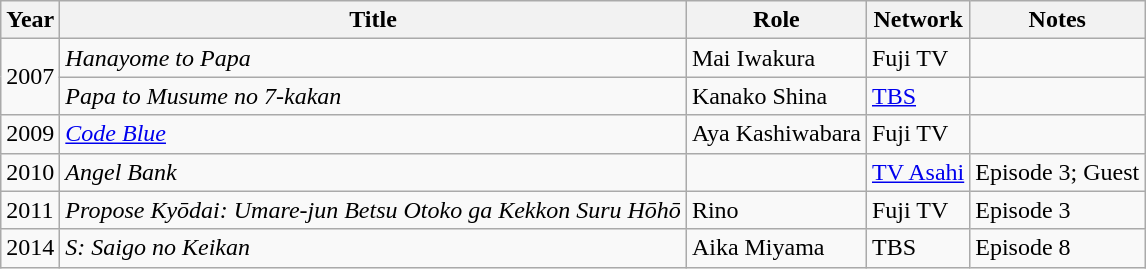<table class="wikitable">
<tr>
<th>Year</th>
<th>Title</th>
<th>Role</th>
<th>Network</th>
<th>Notes</th>
</tr>
<tr>
<td rowspan="2">2007</td>
<td><em>Hanayome to Papa</em></td>
<td>Mai Iwakura</td>
<td>Fuji TV</td>
<td></td>
</tr>
<tr>
<td><em>Papa to Musume no 7-kakan</em></td>
<td>Kanako Shina</td>
<td><a href='#'>TBS</a></td>
<td></td>
</tr>
<tr>
<td>2009</td>
<td><em><a href='#'>Code Blue</a></em></td>
<td>Aya Kashiwabara</td>
<td>Fuji TV</td>
<td></td>
</tr>
<tr>
<td>2010</td>
<td><em>Angel Bank</em></td>
<td></td>
<td><a href='#'>TV Asahi</a></td>
<td>Episode 3; Guest</td>
</tr>
<tr>
<td>2011</td>
<td><em>Propose Kyōdai: Umare-jun Betsu Otoko ga Kekkon Suru Hōhō</em></td>
<td>Rino</td>
<td>Fuji TV</td>
<td>Episode 3</td>
</tr>
<tr>
<td>2014</td>
<td><em>S: Saigo no Keikan</em></td>
<td>Aika Miyama</td>
<td>TBS</td>
<td>Episode 8</td>
</tr>
</table>
